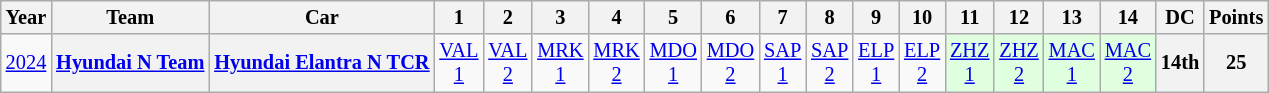<table class="wikitable" style="text-align:center; font-size:85%">
<tr>
<th>Year</th>
<th>Team</th>
<th>Car</th>
<th>1</th>
<th>2</th>
<th>3</th>
<th>4</th>
<th>5</th>
<th>6</th>
<th>7</th>
<th>8</th>
<th>9</th>
<th>10</th>
<th>11</th>
<th>12</th>
<th>13</th>
<th>14</th>
<th>DC</th>
<th>Points</th>
</tr>
<tr>
<td><a href='#'>2024</a></td>
<th><a href='#'>Hyundai N Team</a></th>
<th><a href='#'>Hyundai Elantra N TCR</a></th>
<td><a href='#'>VAL<br>1</a></td>
<td><a href='#'>VAL<br>2</a></td>
<td><a href='#'>MRK<br>1</a></td>
<td><a href='#'>MRK<br>2</a></td>
<td><a href='#'>MDO<br>1</a></td>
<td><a href='#'>MDO<br>2</a></td>
<td><a href='#'>SAP<br>1</a></td>
<td><a href='#'>SAP<br>2</a></td>
<td><a href='#'>ELP<br>1</a></td>
<td><a href='#'>ELP<br>2</a></td>
<td style="background:#DFFFDF;"><a href='#'>ZHZ<br>1</a><br></td>
<td style="background:#DFFFDF;"><a href='#'>ZHZ<br>2</a><br></td>
<td style="background:#DFFFDF;"><a href='#'>MAC<br>1</a><br></td>
<td style="background:#DFFFDF;"><a href='#'>MAC<br>2</a><br></td>
<th>14th</th>
<th>25</th>
</tr>
</table>
